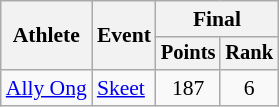<table class="wikitable" style="font-size:90%;">
<tr>
<th rowspan=2>Athlete</th>
<th rowspan=2>Event</th>
<th colspan=2>Final</th>
</tr>
<tr style="font-size:95%">
<th>Points</th>
<th>Rank</th>
</tr>
<tr align=center>
<td align=left><a href='#'>Ally Ong</a></td>
<td align=left><a href='#'>Skeet</a></td>
<td>187</td>
<td>6</td>
</tr>
</table>
